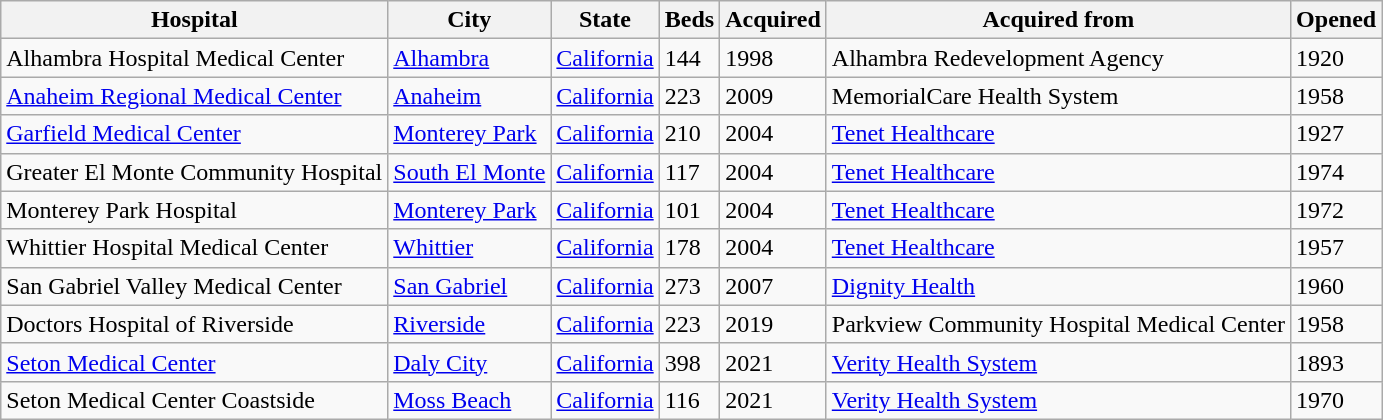<table class="wikitable sortable mw-collapsible" border="1">
<tr>
<th>Hospital</th>
<th>City</th>
<th>State</th>
<th>Beds</th>
<th>Acquired</th>
<th>Acquired from</th>
<th>Opened</th>
</tr>
<tr>
<td>Alhambra Hospital Medical Center</td>
<td><a href='#'>Alhambra</a></td>
<td><a href='#'>California</a></td>
<td>144</td>
<td>1998</td>
<td>Alhambra Redevelopment Agency</td>
<td>1920</td>
</tr>
<tr>
<td><a href='#'>Anaheim Regional Medical Center</a></td>
<td><a href='#'>Anaheim</a></td>
<td><a href='#'>California</a></td>
<td>223</td>
<td>2009</td>
<td>MemorialCare Health System</td>
<td>1958</td>
</tr>
<tr>
<td><a href='#'>Garfield Medical Center</a></td>
<td><a href='#'>Monterey Park</a></td>
<td><a href='#'>California</a></td>
<td>210</td>
<td>2004</td>
<td><a href='#'>Tenet Healthcare</a></td>
<td>1927</td>
</tr>
<tr>
<td>Greater El Monte Community Hospital</td>
<td><a href='#'>South El Monte</a></td>
<td><a href='#'>California</a></td>
<td>117</td>
<td>2004</td>
<td><a href='#'>Tenet Healthcare</a></td>
<td>1974</td>
</tr>
<tr>
<td>Monterey Park Hospital</td>
<td><a href='#'>Monterey Park</a></td>
<td><a href='#'>California</a></td>
<td>101</td>
<td>2004</td>
<td><a href='#'>Tenet Healthcare</a></td>
<td>1972</td>
</tr>
<tr>
<td>Whittier Hospital Medical Center</td>
<td><a href='#'>Whittier</a></td>
<td><a href='#'>California</a></td>
<td>178</td>
<td>2004</td>
<td><a href='#'>Tenet Healthcare</a></td>
<td>1957</td>
</tr>
<tr>
<td>San Gabriel Valley Medical Center</td>
<td><a href='#'>San Gabriel</a></td>
<td><a href='#'>California</a></td>
<td>273</td>
<td>2007</td>
<td><a href='#'>Dignity Health</a></td>
<td>1960</td>
</tr>
<tr>
<td>Doctors Hospital of Riverside</td>
<td><a href='#'>Riverside</a></td>
<td><a href='#'>California</a></td>
<td>223</td>
<td>2019</td>
<td>Parkview Community Hospital Medical Center</td>
<td>1958</td>
</tr>
<tr>
<td><a href='#'>Seton Medical Center</a></td>
<td><a href='#'>Daly City</a></td>
<td><a href='#'>California</a></td>
<td>398</td>
<td>2021</td>
<td><a href='#'>Verity Health System</a></td>
<td>1893</td>
</tr>
<tr>
<td>Seton Medical Center Coastside</td>
<td><a href='#'>Moss Beach</a></td>
<td><a href='#'>California</a></td>
<td>116</td>
<td>2021</td>
<td><a href='#'>Verity Health System</a></td>
<td>1970</td>
</tr>
</table>
